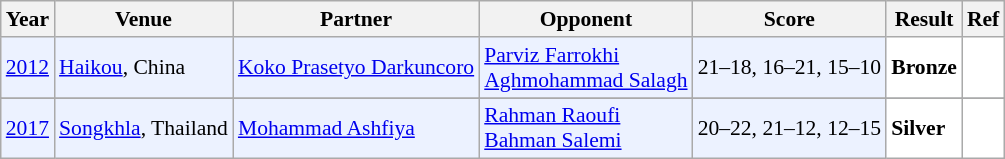<table class="sortable wikitable" style="font-size: 90%">
<tr>
<th>Year</th>
<th>Venue</th>
<th>Partner</th>
<th>Opponent</th>
<th>Score</th>
<th>Result</th>
<th>Ref</th>
</tr>
<tr style="background:#ECF2FF">
<td align="center"><a href='#'>2012</a></td>
<td align="left"><a href='#'>Haikou</a>, China</td>
<td align="left"> <a href='#'>Koko Prasetyo Darkuncoro</a></td>
<td align="left"> <a href='#'>Parviz Farrokhi</a><br> <a href='#'>Aghmohammad Salagh</a></td>
<td align="left">21–18, 16–21, 15–10</td>
<td style="text-align:left; background:white"> <strong>Bronze</strong></td>
<td style="text-align:center; background:white"></td>
</tr>
<tr>
</tr>
<tr style="background:#ECF2FF">
<td align="center"><a href='#'>2017</a></td>
<td align="left"><a href='#'>Songkhla</a>, Thailand</td>
<td align="left"> <a href='#'>Mohammad Ashfiya</a></td>
<td align="left"> <a href='#'>Rahman Raoufi</a><br> <a href='#'>Bahman Salemi</a></td>
<td align="left">20–22, 21–12, 12–15</td>
<td style="text-align:left; background:white"> <strong>Silver</strong></td>
<td style="text-align:center; background:white"></td>
</tr>
</table>
